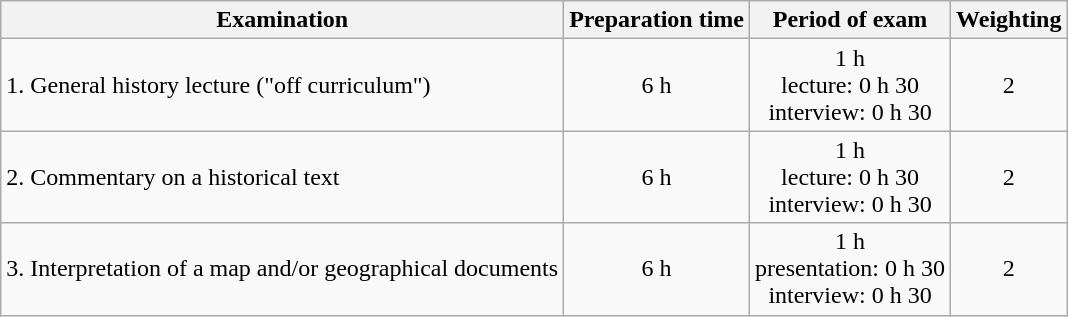<table class="wikitable">
<tr>
<th>Examination</th>
<th>Preparation time</th>
<th>Period of exam</th>
<th>Weighting</th>
</tr>
<tr>
<td>1. General history lecture ("off curriculum")</td>
<td align="center">6 h</td>
<td align="center">1 h<br>lecture: 0 h 30<br>interview: 0 h 30</td>
<td align="center">2</td>
</tr>
<tr>
<td>2. Commentary on a historical text</td>
<td align="center">6 h</td>
<td align="center">1 h<br>lecture: 0 h 30<br>interview: 0 h 30</td>
<td align="center">2</td>
</tr>
<tr>
<td>3. Interpretation of a map and/or geographical documents</td>
<td align="center">6 h</td>
<td align="center">1 h<br>presentation: 0 h 30<br>interview: 0 h 30</td>
<td align="center">2</td>
</tr>
</table>
